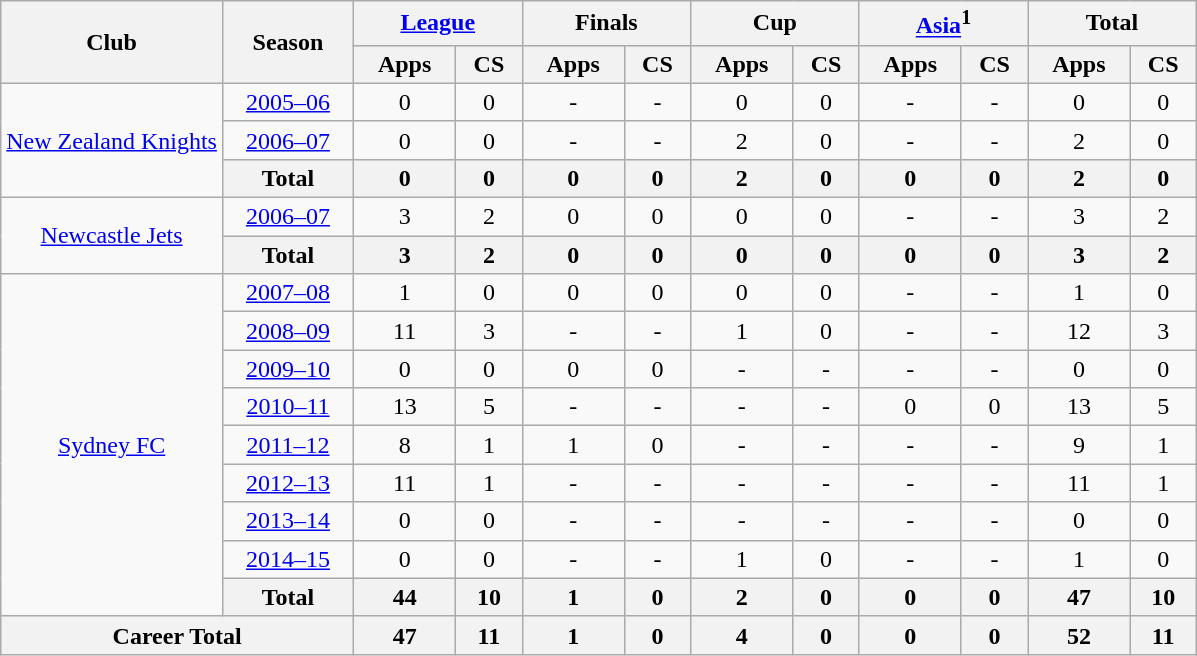<table class="wikitable" style="text-align: center;">
<tr>
<th rowspan="2">Club</th>
<th rowspan="2" width="80">Season</th>
<th colspan="2" width="105"><a href='#'>League</a></th>
<th colspan="2" width="105">Finals</th>
<th colspan="2" width="105">Cup</th>
<th colspan="2" width="105"><a href='#'>Asia</a><sup>1</sup></th>
<th colspan="2" width="105">Total</th>
</tr>
<tr>
<th>Apps</th>
<th>CS</th>
<th>Apps</th>
<th>CS</th>
<th>Apps</th>
<th>CS</th>
<th>Apps</th>
<th>CS</th>
<th>Apps</th>
<th>CS</th>
</tr>
<tr>
<td rowspan="3" valign="center"><a href='#'>New Zealand Knights</a></td>
<td><a href='#'>2005–06</a></td>
<td>0</td>
<td>0</td>
<td>-</td>
<td>-</td>
<td>0</td>
<td>0</td>
<td>-</td>
<td>-</td>
<td>0</td>
<td>0</td>
</tr>
<tr>
<td><a href='#'>2006–07</a></td>
<td>0</td>
<td>0</td>
<td>-</td>
<td>-</td>
<td>2</td>
<td>0</td>
<td>-</td>
<td>-</td>
<td>2</td>
<td>0</td>
</tr>
<tr>
<th>Total</th>
<th>0</th>
<th>0</th>
<th>0</th>
<th>0</th>
<th>2</th>
<th>0</th>
<th>0</th>
<th>0</th>
<th>2</th>
<th>0</th>
</tr>
<tr>
<td rowspan="2" valign="center"><a href='#'>Newcastle Jets</a></td>
<td><a href='#'>2006–07</a></td>
<td>3</td>
<td>2</td>
<td>0</td>
<td>0</td>
<td>0</td>
<td>0</td>
<td>-</td>
<td>-</td>
<td>3</td>
<td>2</td>
</tr>
<tr>
<th>Total</th>
<th>3</th>
<th>2</th>
<th>0</th>
<th>0</th>
<th>0</th>
<th>0</th>
<th>0</th>
<th>0</th>
<th>3</th>
<th>2</th>
</tr>
<tr>
<td rowspan="9" valign="center"><a href='#'>Sydney FC</a></td>
<td><a href='#'>2007–08</a></td>
<td>1</td>
<td>0</td>
<td>0</td>
<td>0</td>
<td>0</td>
<td>0</td>
<td>-</td>
<td>-</td>
<td>1</td>
<td>0</td>
</tr>
<tr>
<td><a href='#'>2008–09</a></td>
<td>11</td>
<td>3</td>
<td>-</td>
<td>-</td>
<td>1</td>
<td>0</td>
<td>-</td>
<td>-</td>
<td>12</td>
<td>3</td>
</tr>
<tr>
<td><a href='#'>2009–10</a></td>
<td>0</td>
<td>0</td>
<td>0</td>
<td>0</td>
<td>-</td>
<td>-</td>
<td>-</td>
<td>-</td>
<td>0</td>
<td>0</td>
</tr>
<tr>
<td><a href='#'>2010–11</a></td>
<td>13</td>
<td>5</td>
<td>-</td>
<td>-</td>
<td>-</td>
<td>-</td>
<td>0</td>
<td>0</td>
<td>13</td>
<td>5</td>
</tr>
<tr>
<td><a href='#'>2011–12</a></td>
<td>8</td>
<td>1</td>
<td>1</td>
<td>0</td>
<td>-</td>
<td>-</td>
<td>-</td>
<td>-</td>
<td>9</td>
<td>1</td>
</tr>
<tr>
<td><a href='#'>2012–13</a></td>
<td>11</td>
<td>1</td>
<td>-</td>
<td>-</td>
<td>-</td>
<td>-</td>
<td>-</td>
<td>-</td>
<td>11</td>
<td>1</td>
</tr>
<tr>
<td><a href='#'>2013–14</a></td>
<td>0</td>
<td>0</td>
<td>-</td>
<td>-</td>
<td>-</td>
<td>-</td>
<td>-</td>
<td>-</td>
<td>0</td>
<td>0</td>
</tr>
<tr>
<td><a href='#'>2014–15</a></td>
<td>0</td>
<td>0</td>
<td>-</td>
<td>-</td>
<td>1</td>
<td>0</td>
<td>-</td>
<td>-</td>
<td>1</td>
<td>0</td>
</tr>
<tr>
<th>Total</th>
<th>44</th>
<th>10</th>
<th>1</th>
<th>0</th>
<th>2</th>
<th>0</th>
<th>0</th>
<th>0</th>
<th>47</th>
<th>10</th>
</tr>
<tr>
<th colspan="2">Career Total</th>
<th>47</th>
<th>11</th>
<th>1</th>
<th>0</th>
<th>4</th>
<th>0</th>
<th>0</th>
<th>0</th>
<th>52</th>
<th>11</th>
</tr>
</table>
